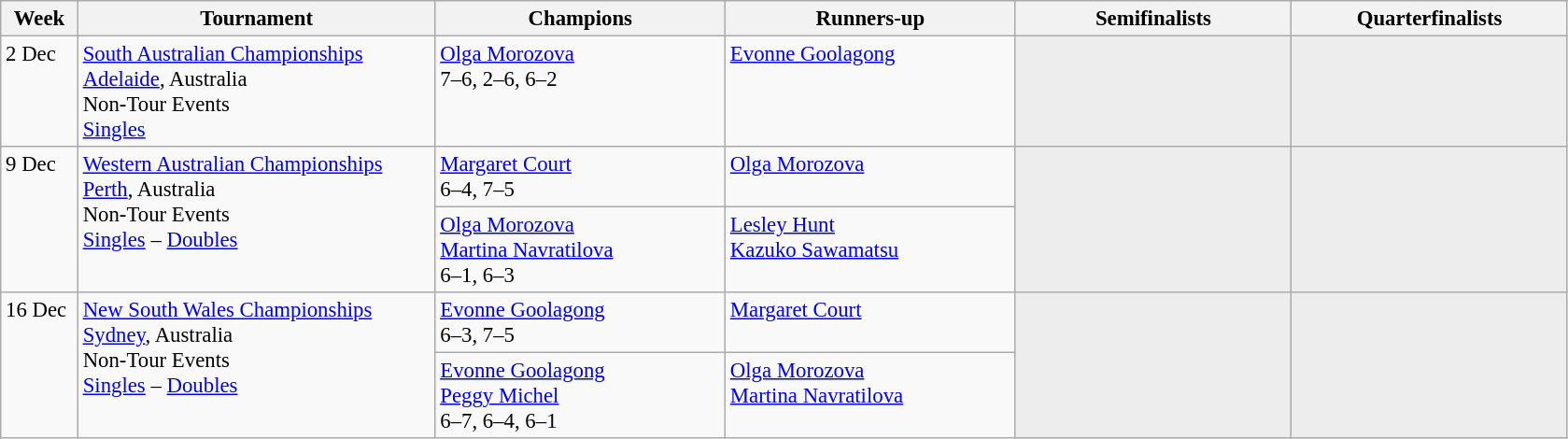<table class=wikitable style=font-size:95%>
<tr>
<th style="width:48px;">Week</th>
<th style="width:248px;">Tournament</th>
<th style="width:200px;">Champions</th>
<th style="width:200px;">Runners-up</th>
<th style="width:190px;">Semifinalists</th>
<th style="width:190px;">Quarterfinalists</th>
</tr>
<tr valign=top>
<td>2 Dec</td>
<td><a href='#'>South Australian Championships</a><br> <a href='#'>Adelaide</a>, Australia<br>Non-Tour Events<br><a href='#'>Singles</a></td>
<td> <a href='#'>Olga Morozova</a><br>7–6, 2–6, 6–2</td>
<td> <a href='#'>Evonne Goolagong</a></td>
<td style="background:#ededed;"></td>
<td style="background:#ededed;"></td>
</tr>
<tr valign=top>
<td rowspan=2>9 Dec</td>
<td rowspan=2><a href='#'>Western Australian Championships</a><br> <a href='#'>Perth</a>, Australia<br>Non-Tour Events<br><a href='#'>Singles</a> – <a href='#'>Doubles</a></td>
<td> <a href='#'>Margaret Court</a><br>6–4, 7–5</td>
<td> <a href='#'>Olga Morozova</a></td>
<td rowspan=2 style="background:#ededed;"></td>
<td rowspan=2 style="background:#ededed;"></td>
</tr>
<tr valign=top>
<td> <a href='#'>Olga Morozova</a><br> <a href='#'>Martina Navratilova</a><br>6–1, 6–3</td>
<td> <a href='#'>Lesley Hunt</a><br> <a href='#'>Kazuko Sawamatsu</a></td>
</tr>
<tr valign=top>
<td rowspan=2>16 Dec</td>
<td rowspan=2><a href='#'>New South Wales Championships</a><br> <a href='#'>Sydney</a>, Australia<br>Non-Tour Events<br><a href='#'>Singles</a> – <a href='#'>Doubles</a></td>
<td> <a href='#'>Evonne Goolagong</a><br>6–3, 7–5</td>
<td> <a href='#'>Margaret Court</a></td>
<td rowspan=2 style="background:#ededed;"></td>
<td rowspan=2 style="background:#ededed;"></td>
</tr>
<tr valign=top>
<td> <a href='#'>Evonne Goolagong</a><br> <a href='#'>Peggy Michel</a><br>6–7, 6–4, 6–1</td>
<td> <a href='#'>Olga Morozova</a><br> <a href='#'>Martina Navratilova</a></td>
</tr>
</table>
